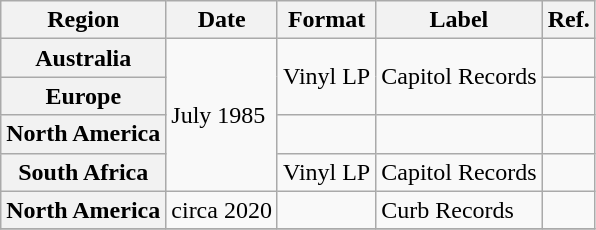<table class="wikitable plainrowheaders">
<tr>
<th scope="col">Region</th>
<th scope="col">Date</th>
<th scope="col">Format</th>
<th scope="col">Label</th>
<th scope="col">Ref.</th>
</tr>
<tr>
<th scope="row">Australia</th>
<td rowspan="4">July 1985</td>
<td rowspan="2">Vinyl LP</td>
<td rowspan="2">Capitol Records</td>
<td></td>
</tr>
<tr>
<th scope="row">Europe</th>
<td></td>
</tr>
<tr>
<th scope="row">North America</th>
<td></td>
<td></td>
<td></td>
</tr>
<tr>
<th scope="row">South Africa</th>
<td>Vinyl LP</td>
<td>Capitol Records</td>
<td></td>
</tr>
<tr>
<th scope="row">North America</th>
<td>circa 2020</td>
<td></td>
<td>Curb Records</td>
<td></td>
</tr>
<tr>
</tr>
</table>
